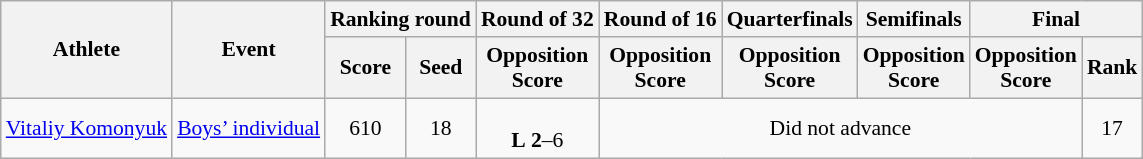<table class="wikitable" border="1" style="font-size:90%">
<tr>
<th rowspan=2>Athlete</th>
<th rowspan=2>Event</th>
<th colspan=2>Ranking round</th>
<th>Round of 32</th>
<th>Round of 16</th>
<th>Quarterfinals</th>
<th>Semifinals</th>
<th colspan=2>Final</th>
</tr>
<tr>
<th>Score</th>
<th>Seed</th>
<th>Opposition<br>Score</th>
<th>Opposition<br>Score</th>
<th>Opposition<br>Score</th>
<th>Opposition<br>Score</th>
<th>Opposition<br>Score</th>
<th>Rank</th>
</tr>
<tr>
<td><a href='#'>Vitaliy Komonyuk</a></td>
<td><a href='#'>Boys’ individual</a></td>
<td align=center>610</td>
<td align=center>18</td>
<td align=center> <br> <strong>L</strong> <strong>2</strong>–6</td>
<td colspan=4 align=center>Did not advance</td>
<td align=center>17</td>
</tr>
</table>
